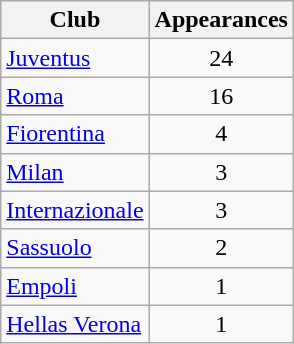<table class="sortable wikitable">
<tr>
<th>Club</th>
<th>Appearances</th>
</tr>
<tr>
<td><a href='#'>Juventus</a></td>
<td align=center>24</td>
</tr>
<tr>
<td><a href='#'>Roma</a></td>
<td align=center>16</td>
</tr>
<tr>
<td><a href='#'>Fiorentina</a></td>
<td align=center>4</td>
</tr>
<tr>
<td><a href='#'>Milan</a></td>
<td align=center>3</td>
</tr>
<tr>
<td><a href='#'>Internazionale</a></td>
<td align=center>3</td>
</tr>
<tr>
<td><a href='#'>Sassuolo</a></td>
<td align=center>2</td>
</tr>
<tr>
<td><a href='#'>Empoli</a></td>
<td align=center>1</td>
</tr>
<tr>
<td><a href='#'>Hellas Verona</a></td>
<td align=center>1</td>
</tr>
</table>
